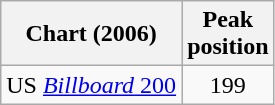<table class="wikitable">
<tr>
<th>Chart (2006)</th>
<th>Peak<br>position</th>
</tr>
<tr>
<td>US <a href='#'><em>Billboard</em> 200</a></td>
<td align="center">199</td>
</tr>
</table>
